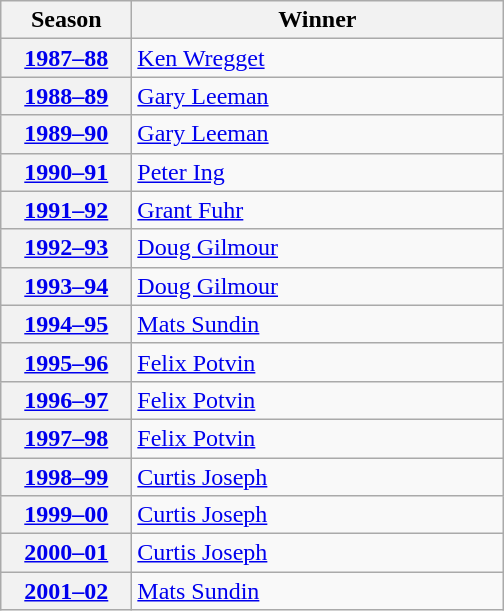<table class="wikitable">
<tr>
<th scope="col" style="width:5em">Season</th>
<th scope="col" style="width:15em">Winner</th>
</tr>
<tr>
<th scope="row"><a href='#'>1987–88</a></th>
<td><a href='#'>Ken Wregget</a></td>
</tr>
<tr>
<th scope="row"><a href='#'>1988–89</a></th>
<td><a href='#'>Gary Leeman</a></td>
</tr>
<tr>
<th scope="row"><a href='#'>1989–90</a></th>
<td><a href='#'>Gary Leeman</a></td>
</tr>
<tr>
<th scope="row"><a href='#'>1990–91</a></th>
<td><a href='#'>Peter Ing</a></td>
</tr>
<tr>
<th scope="row"><a href='#'>1991–92</a></th>
<td><a href='#'>Grant Fuhr</a></td>
</tr>
<tr>
<th scope="row"><a href='#'>1992–93</a></th>
<td><a href='#'>Doug Gilmour</a></td>
</tr>
<tr>
<th scope="row"><a href='#'>1993–94</a></th>
<td><a href='#'>Doug Gilmour</a></td>
</tr>
<tr>
<th scope="row"><a href='#'>1994–95</a></th>
<td><a href='#'>Mats Sundin</a></td>
</tr>
<tr>
<th scope="row"><a href='#'>1995–96</a></th>
<td><a href='#'>Felix Potvin</a></td>
</tr>
<tr>
<th scope="row"><a href='#'>1996–97</a></th>
<td><a href='#'>Felix Potvin</a></td>
</tr>
<tr>
<th scope="row"><a href='#'>1997–98</a></th>
<td><a href='#'>Felix Potvin</a></td>
</tr>
<tr>
<th scope="row"><a href='#'>1998–99</a></th>
<td><a href='#'>Curtis Joseph</a></td>
</tr>
<tr>
<th scope="row"><a href='#'>1999–00</a></th>
<td><a href='#'>Curtis Joseph</a></td>
</tr>
<tr>
<th scope="row"><a href='#'>2000–01</a></th>
<td><a href='#'>Curtis Joseph</a></td>
</tr>
<tr>
<th scope="row"><a href='#'>2001–02</a></th>
<td><a href='#'>Mats Sundin</a></td>
</tr>
</table>
